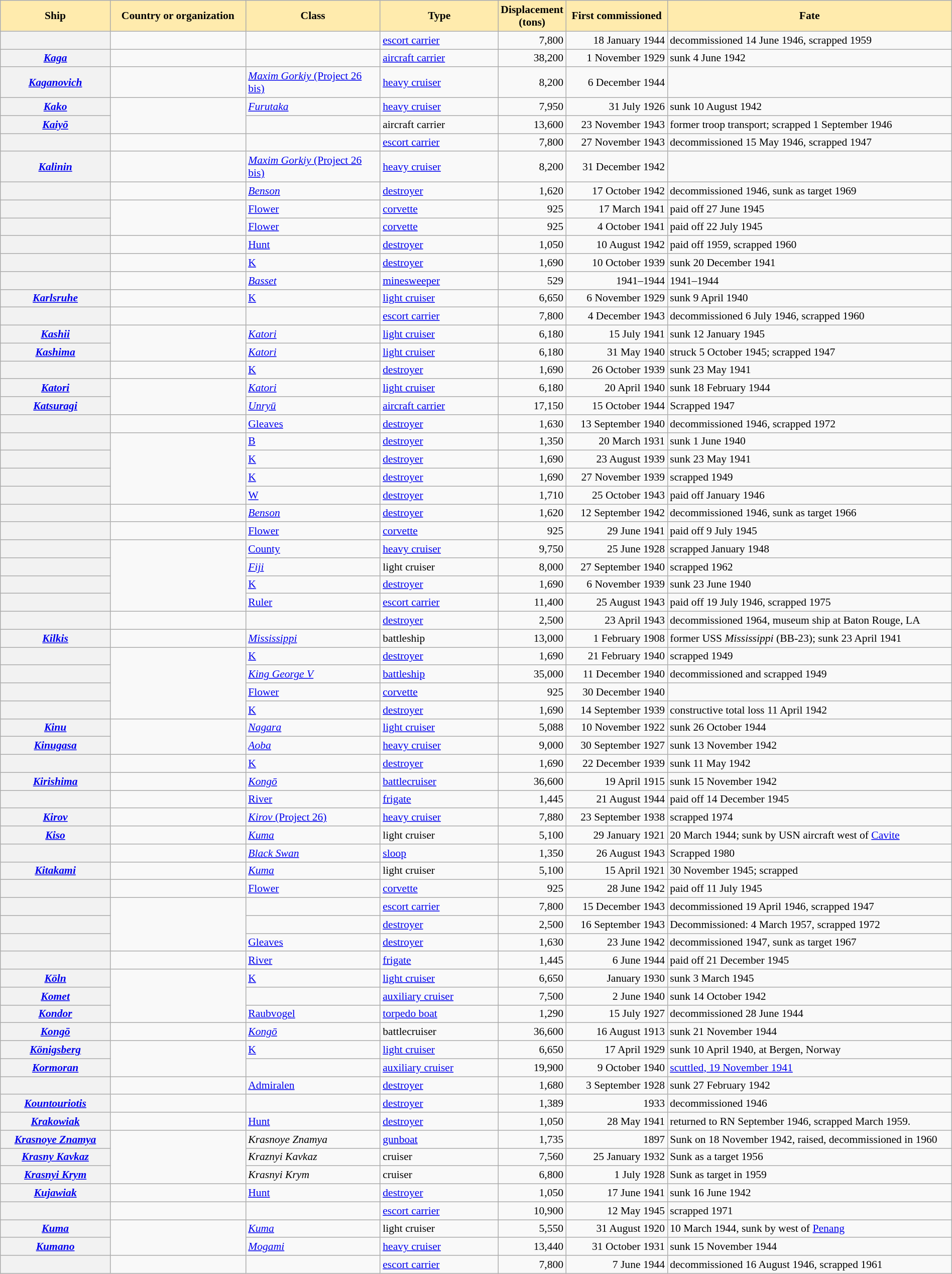<table class="wikitable sortable plainrowheaders" style="width:100%; font-size: 90%">
<tr>
<th scope="col" style="width:12%; background: #ffebad;">Ship</th>
<th scope="col" style="width:15%; background: #ffebad;">Country or organization</th>
<th scope="col" style="width:15%; background: #ffebad;">Class</th>
<th scope="col" style="width:13%; background: #ffebad;">Type</th>
<th scope="col" style="width:2%; background: #ffebad;">Displacement (tons)</th>
<th scope="col" style="width:11%; background: #ffebad;">First commissioned</th>
<th scope="col" style="width:32%; background: #ffebad;">Fate</th>
</tr>
<tr>
<th scope="row"></th>
<td></td>
<td></td>
<td><a href='#'>escort carrier</a></td>
<td style="text-align:right;">7,800</td>
<td style="text-align:right;">18 January 1944</td>
<td>decommissioned 14 June 1946, scrapped 1959</td>
</tr>
<tr>
<th scope="row"><em><a href='#'>Kaga</a></em></th>
<td></td>
<td></td>
<td><a href='#'>aircraft carrier</a></td>
<td style="text-align:right;">38,200</td>
<td style="text-align:right;">1 November 1929</td>
<td>sunk 4 June 1942</td>
</tr>
<tr>
<th scope="row"><em><a href='#'>Kaganovich</a></em></th>
<td></td>
<td><a href='#'><em>Maxim Gorkiy</em> (Project 26 bis)</a></td>
<td><a href='#'>heavy cruiser</a></td>
<td style="text-align:right;">8,200</td>
<td style="text-align:right;">6 December 1944</td>
<td></td>
</tr>
<tr>
<th scope="row"><a href='#'><em>Kako</em></a></th>
<td rowspan="2"></td>
<td><a href='#'><em>Furutaka</em></a></td>
<td><a href='#'>heavy cruiser</a></td>
<td style="text-align:right;">7,950</td>
<td style="text-align:right;">31 July 1926</td>
<td>sunk 10 August 1942</td>
</tr>
<tr>
<th scope="row"><em><a href='#'>Kaiyō</a></em></th>
<td></td>
<td>aircraft carrier</td>
<td style="text-align:right;">13,600</td>
<td style="text-align:right;">23 November 1943</td>
<td>former troop transport; scrapped 1 September 1946</td>
</tr>
<tr>
<th scope="row"></th>
<td></td>
<td></td>
<td><a href='#'>escort carrier</a></td>
<td style="text-align:right;">7,800</td>
<td style="text-align:right;">27 November 1943</td>
<td>decommissioned 15 May 1946, scrapped 1947</td>
</tr>
<tr>
<th scope="row"><em><a href='#'>Kalinin</a></em></th>
<td></td>
<td><a href='#'><em>Maxim Gorkiy</em> (Project 26 bis)</a></td>
<td><a href='#'>heavy cruiser</a></td>
<td style="text-align:right;">8,200</td>
<td style="text-align:right;">31 December 1942</td>
<td></td>
</tr>
<tr>
<th scope="row"></th>
<td></td>
<td><a href='#'><em>Benson</em></a></td>
<td><a href='#'>destroyer</a></td>
<td style="text-align:right;">1,620</td>
<td style="text-align:right;">17 October 1942</td>
<td>decommissioned 1946, sunk as target 1969</td>
</tr>
<tr>
<th scope="row"></th>
<td rowspan="2"></td>
<td><a href='#'>Flower</a></td>
<td><a href='#'>corvette</a></td>
<td style="text-align:right;">925</td>
<td style="text-align:right;">17 March 1941</td>
<td>paid off 27 June 1945</td>
</tr>
<tr>
<th scope="row"></th>
<td><a href='#'>Flower</a></td>
<td><a href='#'>corvette</a></td>
<td style="text-align:right;">925</td>
<td style="text-align:right;">4 October 1941</td>
<td>paid off 22 July 1945</td>
</tr>
<tr>
<th scope="row"></th>
<td></td>
<td><a href='#'>Hunt</a></td>
<td><a href='#'>destroyer</a></td>
<td style="text-align:right;">1,050</td>
<td style="text-align:right;">10 August 1942</td>
<td>paid off 1959, scrapped 1960</td>
</tr>
<tr>
<th scope="row"></th>
<td></td>
<td><a href='#'>K</a></td>
<td><a href='#'>destroyer</a></td>
<td style="text-align:right;">1,690</td>
<td style="text-align:right;">10 October 1939</td>
<td>sunk 20 December 1941</td>
</tr>
<tr>
<th scope="row"></th>
<td></td>
<td><em><a href='#'>Basset</a></em></td>
<td><a href='#'>minesweeper</a></td>
<td style="text-align:right;">529</td>
<td style="text-align:right;">1941–1944</td>
<td>1941–1944</td>
</tr>
<tr>
<th scope="row"><em><a href='#'>Karlsruhe</a></em></th>
<td></td>
<td><a href='#'>K</a></td>
<td><a href='#'>light cruiser</a></td>
<td style="text-align:right;">6,650</td>
<td style="text-align:right;">6 November 1929</td>
<td>sunk 9 April 1940</td>
</tr>
<tr>
<th scope="row"></th>
<td></td>
<td></td>
<td><a href='#'>escort carrier</a></td>
<td style="text-align:right;">7,800</td>
<td style="text-align:right;">4 December 1943</td>
<td>decommissioned 6 July 1946, scrapped 1960</td>
</tr>
<tr>
<th scope="row"><a href='#'><em>Kashii</em></a></th>
<td rowspan="2"></td>
<td><a href='#'><em>Katori</em></a></td>
<td><a href='#'>light cruiser</a></td>
<td style="text-align:right;">6,180</td>
<td style="text-align:right;">15 July 1941</td>
<td>sunk 12 January 1945</td>
</tr>
<tr>
<th scope="row"><a href='#'><em>Kashima</em></a></th>
<td><a href='#'><em>Katori</em></a></td>
<td><a href='#'>light cruiser</a></td>
<td style="text-align:right;">6,180</td>
<td style="text-align:right;">31 May 1940</td>
<td>struck 5 October 1945; scrapped 1947</td>
</tr>
<tr>
<th scope="row"></th>
<td></td>
<td><a href='#'>K</a></td>
<td><a href='#'>destroyer</a></td>
<td style="text-align:right;">1,690</td>
<td style="text-align:right;">26 October 1939</td>
<td>sunk 23 May 1941</td>
</tr>
<tr>
<th scope="row"><a href='#'><em>Katori</em></a></th>
<td rowspan="2"></td>
<td><a href='#'><em>Katori</em></a></td>
<td><a href='#'>light cruiser</a></td>
<td style="text-align:right;">6,180</td>
<td style="text-align:right;">20 April 1940</td>
<td>sunk 18 February 1944</td>
</tr>
<tr>
<th scope="row"><a href='#'><em>Katsuragi</em></a></th>
<td><em><a href='#'>Unryū</a></em></td>
<td><a href='#'>aircraft carrier</a></td>
<td style="text-align:right;">17,150</td>
<td style="text-align:right;">15 October 1944</td>
<td>Scrapped 1947</td>
</tr>
<tr>
<th scope="row"></th>
<td></td>
<td><em><a href='#'></em>Gleaves<em></a></em></td>
<td><a href='#'>destroyer</a></td>
<td style="text-align:right;">1,630</td>
<td style="text-align:right;">13 September 1940</td>
<td>decommissioned 1946, scrapped 1972</td>
</tr>
<tr>
<th scope="row"></th>
<td rowspan="4"></td>
<td><a href='#'>B</a></td>
<td><a href='#'>destroyer</a></td>
<td style="text-align:right;">1,350</td>
<td style="text-align:right;">20 March 1931</td>
<td>sunk 1 June 1940</td>
</tr>
<tr>
<th scope="row"></th>
<td><a href='#'>K</a></td>
<td><a href='#'>destroyer</a></td>
<td style="text-align:right;">1,690</td>
<td style="text-align:right;">23 August 1939</td>
<td>sunk 23 May 1941</td>
</tr>
<tr>
<th scope="row"></th>
<td><a href='#'>K</a></td>
<td><a href='#'>destroyer</a></td>
<td style="text-align:right;">1,690</td>
<td style="text-align:right;">27 November 1939</td>
<td>scrapped 1949</td>
</tr>
<tr>
<th scope="row"></th>
<td><a href='#'>W</a></td>
<td><a href='#'>destroyer</a></td>
<td style="text-align:right;">1,710</td>
<td style="text-align:right;">25 October 1943</td>
<td>paid off January 1946</td>
</tr>
<tr>
<th scope="row"></th>
<td></td>
<td><a href='#'><em>Benson</em></a></td>
<td><a href='#'>destroyer</a></td>
<td style="text-align:right;">1,620</td>
<td style="text-align:right;">12 September 1942</td>
<td>decommissioned 1946, sunk as target 1966</td>
</tr>
<tr>
<th scope="row"></th>
<td></td>
<td><a href='#'>Flower</a></td>
<td><a href='#'>corvette</a></td>
<td style="text-align:right;">925</td>
<td style="text-align:right;">29 June 1941</td>
<td>paid off 9 July 1945</td>
</tr>
<tr>
<th scope="row"></th>
<td rowspan="4"></td>
<td><a href='#'>County</a></td>
<td><a href='#'>heavy cruiser</a></td>
<td style="text-align:right;">9,750</td>
<td style="text-align:right;">25 June 1928</td>
<td>scrapped January 1948</td>
</tr>
<tr>
<th scope="row"></th>
<td><a href='#'><em>Fiji</em></a></td>
<td>light cruiser</td>
<td style="text-align:right;">8,000</td>
<td style="text-align:right;">27 September 1940</td>
<td>scrapped 1962</td>
</tr>
<tr>
<th scope="row"></th>
<td><a href='#'>K</a></td>
<td><a href='#'>destroyer</a></td>
<td style="text-align:right;">1,690</td>
<td style="text-align:right;">6 November 1939</td>
<td>sunk 23 June 1940</td>
</tr>
<tr>
<th scope="row"></th>
<td><a href='#'>Ruler</a></td>
<td><a href='#'>escort carrier</a></td>
<td style="text-align:right;">11,400</td>
<td style="text-align:right;">25 August 1943</td>
<td>paid off 19 July 1946, scrapped 1975</td>
</tr>
<tr>
<th scope="row"></th>
<td></td>
<td></td>
<td><a href='#'>destroyer</a></td>
<td style="text-align:right;">2,500</td>
<td style="text-align:right;">23 April 1943</td>
<td>decommissioned 1964, museum ship at Baton Rouge, LA</td>
</tr>
<tr>
<th scope="row"><a href='#'><em>Kilkis</em></a></th>
<td></td>
<td><a href='#'><em>Mississippi</em></a></td>
<td>battleship</td>
<td style="text-align:right;">13,000</td>
<td style="text-align:right;">1 February 1908</td>
<td>former USS <em>Mississippi</em> (BB-23); sunk 23 April 1941</td>
</tr>
<tr>
<th scope="row"></th>
<td rowspan="4"></td>
<td><a href='#'>K</a></td>
<td><a href='#'>destroyer</a></td>
<td style="text-align:right;">1,690</td>
<td style="text-align:right;">21 February 1940</td>
<td>scrapped 1949</td>
</tr>
<tr>
<th scope="row"></th>
<td><a href='#'><em>King George V</em></a></td>
<td><a href='#'>battleship</a></td>
<td style="text-align:right;">35,000</td>
<td style="text-align:right;">11 December 1940</td>
<td>decommissioned and scrapped 1949</td>
</tr>
<tr>
<th scope="row"></th>
<td><a href='#'>Flower</a></td>
<td><a href='#'>corvette</a></td>
<td style="text-align:right;">925</td>
<td style="text-align:right;">30 December 1940</td>
<td></td>
</tr>
<tr>
<th scope="row"></th>
<td><a href='#'>K</a></td>
<td><a href='#'>destroyer</a></td>
<td style="text-align:right;">1,690</td>
<td style="text-align:right;">14 September 1939</td>
<td>constructive total loss 11 April 1942</td>
</tr>
<tr>
<th scope="row"><em><a href='#'>Kinu</a></em></th>
<td rowspan="2"></td>
<td><a href='#'><em>Nagara</em></a></td>
<td><a href='#'>light cruiser</a></td>
<td style="text-align:right;">5,088</td>
<td style="text-align:right;">10 November 1922</td>
<td>sunk 26 October 1944</td>
</tr>
<tr>
<th scope="row"><a href='#'><em>Kinugasa</em></a></th>
<td><a href='#'><em>Aoba</em></a></td>
<td><a href='#'>heavy cruiser</a></td>
<td style="text-align:right;">9,000</td>
<td style="text-align:right;">30 September 1927</td>
<td>sunk 13 November 1942</td>
</tr>
<tr>
<th scope="row"></th>
<td></td>
<td><a href='#'>K</a></td>
<td><a href='#'>destroyer</a></td>
<td style="text-align:right;">1,690</td>
<td style="text-align:right;">22 December 1939</td>
<td>sunk 11 May 1942</td>
</tr>
<tr>
<th scope="row"><em><a href='#'>Kirishima</a></em></th>
<td></td>
<td><em><a href='#'>Kongō</a></em></td>
<td><a href='#'>battlecruiser</a></td>
<td style="text-align:right;">36,600</td>
<td style="text-align:right;">19 April 1915</td>
<td>sunk 15 November 1942</td>
</tr>
<tr>
<th scope="row"></th>
<td></td>
<td><a href='#'>River</a></td>
<td><a href='#'>frigate</a></td>
<td style="text-align:right;">1,445</td>
<td style="text-align:right;">21 August 1944</td>
<td>paid off 14 December 1945</td>
</tr>
<tr>
<th scope="row"><em><a href='#'>Kirov</a></em></th>
<td></td>
<td><a href='#'><em>Kirov</em> (Project 26)</a></td>
<td><a href='#'>heavy cruiser</a></td>
<td style="text-align:right;">7,880</td>
<td style="text-align:right;">23 September 1938</td>
<td>scrapped 1974</td>
</tr>
<tr>
<th scope="row"><em><a href='#'>Kiso</a></em></th>
<td></td>
<td><a href='#'><em>Kuma</em></a></td>
<td>light cruiser</td>
<td style="text-align:right;">5,100</td>
<td style="text-align:right;">29 January 1921</td>
<td>20 March 1944; sunk by USN aircraft west of <a href='#'>Cavite</a></td>
</tr>
<tr>
<th scope="row"></th>
<td></td>
<td><a href='#'><em>Black Swan</em></a></td>
<td><a href='#'>sloop</a></td>
<td style="text-align:right;">1,350</td>
<td style="text-align:right;">26 August 1943</td>
<td>Scrapped 1980</td>
</tr>
<tr>
<th scope="row"><em><a href='#'>Kitakami</a></em></th>
<td></td>
<td><a href='#'><em>Kuma</em></a></td>
<td>light cruiser</td>
<td style="text-align:right;">5,100</td>
<td style="text-align:right;">15 April 1921</td>
<td>30 November 1945; scrapped</td>
</tr>
<tr>
<th scope="row"></th>
<td></td>
<td><a href='#'>Flower</a></td>
<td><a href='#'>corvette</a></td>
<td style="text-align:right;">925</td>
<td style="text-align:right;">28 June 1942</td>
<td>paid off 11 July 1945</td>
</tr>
<tr>
<th scope="row"></th>
<td rowspan="3"></td>
<td></td>
<td><a href='#'>escort carrier</a></td>
<td style="text-align:right;">7,800</td>
<td style="text-align:right;">15 December 1943</td>
<td>decommissioned 19 April 1946, scrapped 1947</td>
</tr>
<tr>
<th scope="row"></th>
<td></td>
<td><a href='#'>destroyer</a></td>
<td style="text-align:right;">2,500</td>
<td style="text-align:right;">16 September 1943</td>
<td>Decommissioned: 4 March 1957, scrapped 1972</td>
</tr>
<tr>
<th scope="row"></th>
<td><em><a href='#'></em>Gleaves<em></a></em></td>
<td><a href='#'>destroyer</a></td>
<td style="text-align:right;">1,630</td>
<td style="text-align:right;">23 June 1942</td>
<td>decommissioned 1947, sunk as target 1967</td>
</tr>
<tr>
<th scope="row"></th>
<td></td>
<td><a href='#'>River</a></td>
<td><a href='#'>frigate</a></td>
<td style="text-align:right;">1,445</td>
<td style="text-align:right;">6 June 1944</td>
<td>paid off 21 December 1945</td>
</tr>
<tr>
<th scope="row"><em><a href='#'>Köln</a></em></th>
<td rowspan="3"></td>
<td><a href='#'>K</a></td>
<td><a href='#'>light cruiser</a></td>
<td style="text-align:right;">6,650</td>
<td style="text-align:right;">January 1930</td>
<td>sunk 3 March 1945</td>
</tr>
<tr>
<th scope="row"><a href='#'><em>Komet</em></a></th>
<td></td>
<td><a href='#'>auxiliary cruiser</a></td>
<td style="text-align:right;">7,500</td>
<td style="text-align:right;">2 June 1940</td>
<td>sunk 14 October 1942</td>
</tr>
<tr>
<th scope="row"><a href='#'><em>Kondor</em></a></th>
<td><a href='#'>Raubvogel</a></td>
<td><a href='#'>torpedo boat</a></td>
<td style="text-align:right;">1,290</td>
<td style="text-align:right;">15 July 1927</td>
<td>decommissioned 28 June 1944</td>
</tr>
<tr>
<th scope="row"><em><a href='#'>Kongō</a></em></th>
<td></td>
<td><em><a href='#'>Kongō</a></em></td>
<td>battlecruiser</td>
<td style="text-align:right;">36,600</td>
<td style="text-align:right;">16 August 1913</td>
<td>sunk 21 November 1944</td>
</tr>
<tr>
<th scope="row"><em><a href='#'>Königsberg</a></em></th>
<td rowspan="2"></td>
<td><a href='#'>K</a></td>
<td><a href='#'>light cruiser</a></td>
<td style="text-align:right;">6,650</td>
<td style="text-align:right;">17 April 1929</td>
<td>sunk 10 April 1940, at Bergen, Norway</td>
</tr>
<tr>
<th scope="row"><em><a href='#'>Kormoran</a></em></th>
<td></td>
<td><a href='#'>auxiliary cruiser</a></td>
<td style="text-align:right;">19,900</td>
<td style="text-align:right;">9 October 1940</td>
<td><a href='#'>scuttled, 19 November 1941</a></td>
</tr>
<tr>
<th scope="row"></th>
<td></td>
<td><a href='#'>Admiralen</a></td>
<td><a href='#'>destroyer</a></td>
<td style="text-align:right;">1,680</td>
<td style="text-align:right;">3 September 1928</td>
<td>sunk 27 February 1942</td>
</tr>
<tr>
<th scope="row"><a href='#'><em>Kountouriotis</em></a></th>
<td></td>
<td></td>
<td><a href='#'>destroyer</a></td>
<td style="text-align:right;">1,389</td>
<td style="text-align:right;">1933</td>
<td>decommissioned 1946</td>
</tr>
<tr>
<th scope="row"><em><a href='#'>Krakowiak</a></em></th>
<td></td>
<td><a href='#'>Hunt</a></td>
<td><a href='#'>destroyer</a></td>
<td style="text-align:right;">1,050</td>
<td style="text-align:right;">28 May 1941</td>
<td>returned to RN September 1946, scrapped March 1959.</td>
</tr>
<tr>
<th scope="row"><em><a href='#'>Krasnoye Znamya</a></em></th>
<td rowspan="3"></td>
<td><em>Krasnoye Znamya</em></td>
<td><a href='#'>gunboat</a></td>
<td style="text-align:right;">1,735</td>
<td style="text-align:right;">1897</td>
<td>Sunk on 18 November 1942, raised, decommissioned in 1960</td>
</tr>
<tr>
<th scope="row"><em><a href='#'>Krasny Kavkaz</a></em></th>
<td><em>Kraznyi Kavkaz</em></td>
<td>cruiser</td>
<td style="text-align:right;">7,560</td>
<td style="text-align:right;">25 January 1932</td>
<td>Sunk as a target 1956</td>
</tr>
<tr>
<th scope="row"><a href='#'><em>Krasnyi Krym</em></a></th>
<td><em>Krasnyi Krym</em></td>
<td>cruiser</td>
<td style="text-align:right;">6,800</td>
<td style="text-align:right;">1 July 1928</td>
<td>Sunk as target in 1959</td>
</tr>
<tr>
<th scope="row"><em><a href='#'>Kujawiak</a></em></th>
<td></td>
<td><a href='#'>Hunt</a></td>
<td><a href='#'>destroyer</a></td>
<td style="text-align:right;">1,050</td>
<td style="text-align:right;">17 June 1941</td>
<td>sunk 16 June 1942</td>
</tr>
<tr>
<th scope="row"></th>
<td></td>
<td></td>
<td><a href='#'>escort carrier</a></td>
<td style="text-align:right;">10,900</td>
<td style="text-align:right;">12 May 1945</td>
<td>scrapped 1971</td>
</tr>
<tr>
<th scope="row"><em><a href='#'>Kuma</a></em></th>
<td rowspan="2"></td>
<td><a href='#'><em>Kuma</em></a></td>
<td>light cruiser</td>
<td style="text-align:right;">5,550</td>
<td style="text-align:right;">31 August 1920</td>
<td>10 March 1944, sunk by  west of <a href='#'>Penang</a></td>
</tr>
<tr>
<th scope="row"><a href='#'><em>Kumano</em></a></th>
<td><a href='#'><em>Mogami</em></a></td>
<td><a href='#'>heavy cruiser</a></td>
<td style="text-align:right;">13,440</td>
<td style="text-align:right;">31 October 1931</td>
<td>sunk 15 November 1944</td>
</tr>
<tr>
<th scope="row"></th>
<td></td>
<td></td>
<td><a href='#'>escort carrier</a></td>
<td style="text-align:right;">7,800</td>
<td style="text-align:right;">7 June 1944</td>
<td>decommissioned 16 August 1946, scrapped 1961</td>
</tr>
</table>
